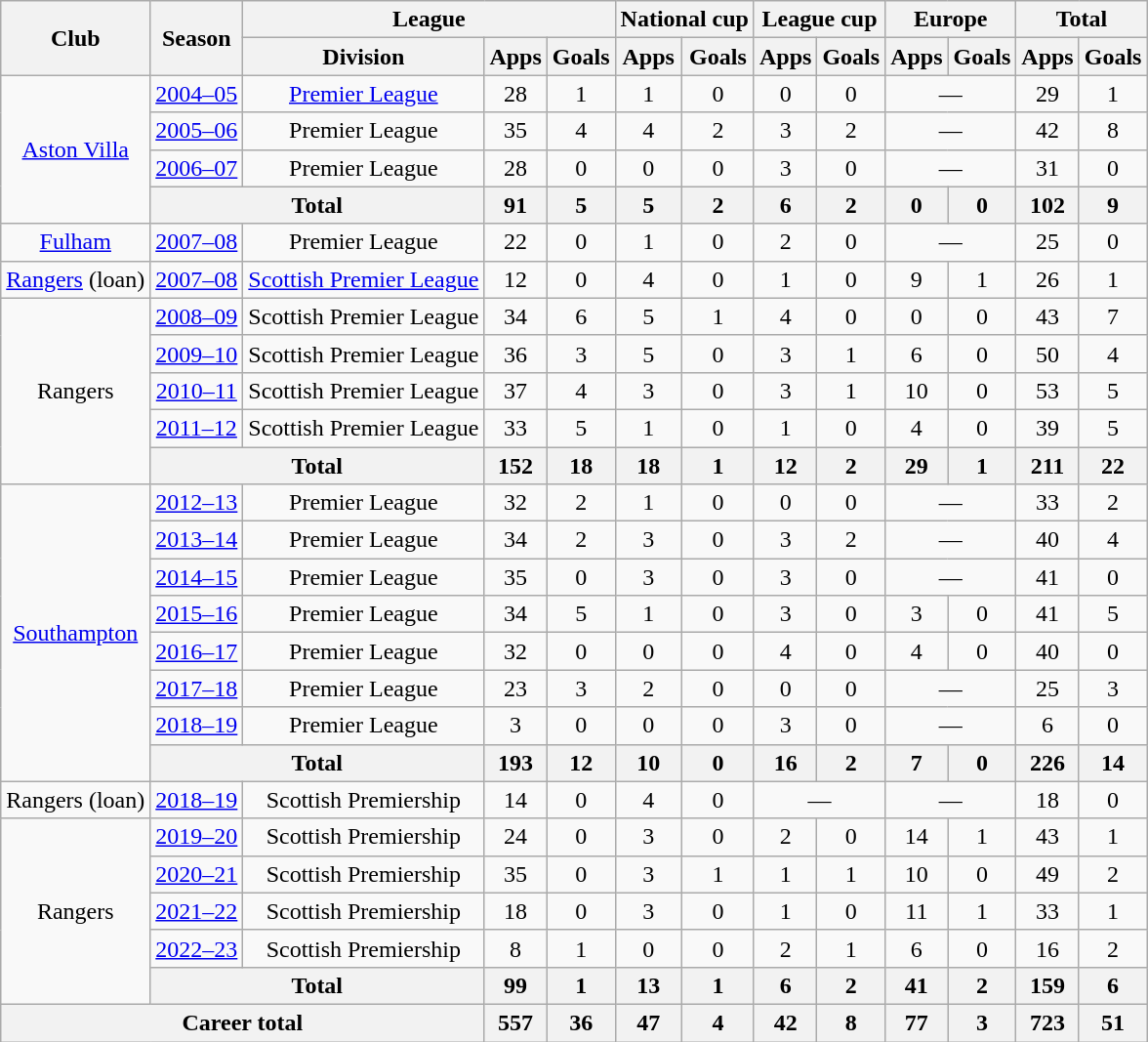<table class="wikitable" style="text-align:center">
<tr>
<th rowspan="2">Club</th>
<th rowspan="2">Season</th>
<th colspan="3">League</th>
<th colspan="2">National cup</th>
<th colspan="2">League cup</th>
<th colspan="2">Europe</th>
<th colspan="2">Total</th>
</tr>
<tr>
<th>Division</th>
<th>Apps</th>
<th>Goals</th>
<th>Apps</th>
<th>Goals</th>
<th>Apps</th>
<th>Goals</th>
<th>Apps</th>
<th>Goals</th>
<th>Apps</th>
<th>Goals</th>
</tr>
<tr>
<td rowspan="4"><a href='#'>Aston Villa</a></td>
<td><a href='#'>2004–05</a></td>
<td><a href='#'>Premier League</a></td>
<td>28</td>
<td>1</td>
<td>1</td>
<td>0</td>
<td>0</td>
<td>0</td>
<td colspan="2">—</td>
<td>29</td>
<td>1</td>
</tr>
<tr>
<td><a href='#'>2005–06</a></td>
<td>Premier League</td>
<td>35</td>
<td>4</td>
<td>4</td>
<td>2</td>
<td>3</td>
<td>2</td>
<td colspan="2">—</td>
<td>42</td>
<td>8</td>
</tr>
<tr>
<td><a href='#'>2006–07</a></td>
<td>Premier League</td>
<td>28</td>
<td>0</td>
<td>0</td>
<td>0</td>
<td>3</td>
<td>0</td>
<td colspan="2">—</td>
<td>31</td>
<td>0</td>
</tr>
<tr>
<th colspan="2">Total</th>
<th>91</th>
<th>5</th>
<th>5</th>
<th>2</th>
<th>6</th>
<th>2</th>
<th>0</th>
<th>0</th>
<th>102</th>
<th>9</th>
</tr>
<tr>
<td><a href='#'>Fulham</a></td>
<td><a href='#'>2007–08</a></td>
<td>Premier League</td>
<td>22</td>
<td>0</td>
<td>1</td>
<td>0</td>
<td>2</td>
<td>0</td>
<td colspan="2">—</td>
<td>25</td>
<td>0</td>
</tr>
<tr>
<td><a href='#'>Rangers</a> (loan)</td>
<td><a href='#'>2007–08</a></td>
<td><a href='#'>Scottish Premier League</a></td>
<td>12</td>
<td>0</td>
<td>4</td>
<td>0</td>
<td>1</td>
<td>0</td>
<td>9</td>
<td>1</td>
<td>26</td>
<td>1</td>
</tr>
<tr>
<td rowspan="5">Rangers</td>
<td><a href='#'>2008–09</a></td>
<td>Scottish Premier League</td>
<td>34</td>
<td>6</td>
<td>5</td>
<td>1</td>
<td>4</td>
<td>0</td>
<td>0</td>
<td>0</td>
<td>43</td>
<td>7</td>
</tr>
<tr>
<td><a href='#'>2009–10</a></td>
<td>Scottish Premier League</td>
<td>36</td>
<td>3</td>
<td>5</td>
<td>0</td>
<td>3</td>
<td>1</td>
<td>6</td>
<td>0</td>
<td>50</td>
<td>4</td>
</tr>
<tr>
<td><a href='#'>2010–11</a></td>
<td>Scottish Premier League</td>
<td>37</td>
<td>4</td>
<td>3</td>
<td>0</td>
<td>3</td>
<td>1</td>
<td>10</td>
<td>0</td>
<td>53</td>
<td>5</td>
</tr>
<tr>
<td><a href='#'>2011–12</a></td>
<td>Scottish Premier League</td>
<td>33</td>
<td>5</td>
<td>1</td>
<td>0</td>
<td>1</td>
<td>0</td>
<td>4</td>
<td>0</td>
<td>39</td>
<td>5</td>
</tr>
<tr>
<th colspan="2">Total</th>
<th>152</th>
<th>18</th>
<th>18</th>
<th>1</th>
<th>12</th>
<th>2</th>
<th>29</th>
<th>1</th>
<th>211</th>
<th>22</th>
</tr>
<tr>
<td rowspan="8"><a href='#'>Southampton</a></td>
<td><a href='#'>2012–13</a></td>
<td>Premier League</td>
<td>32</td>
<td>2</td>
<td>1</td>
<td>0</td>
<td>0</td>
<td>0</td>
<td colspan="2">—</td>
<td>33</td>
<td>2</td>
</tr>
<tr>
<td><a href='#'>2013–14</a></td>
<td>Premier League</td>
<td>34</td>
<td>2</td>
<td>3</td>
<td>0</td>
<td>3</td>
<td>2</td>
<td colspan="2">—</td>
<td>40</td>
<td>4</td>
</tr>
<tr>
<td><a href='#'>2014–15</a></td>
<td>Premier League</td>
<td>35</td>
<td>0</td>
<td>3</td>
<td>0</td>
<td>3</td>
<td>0</td>
<td colspan="2">—</td>
<td>41</td>
<td>0</td>
</tr>
<tr>
<td><a href='#'>2015–16</a></td>
<td>Premier League</td>
<td>34</td>
<td>5</td>
<td>1</td>
<td>0</td>
<td>3</td>
<td>0</td>
<td>3</td>
<td>0</td>
<td>41</td>
<td>5</td>
</tr>
<tr>
<td><a href='#'>2016–17</a></td>
<td>Premier League</td>
<td>32</td>
<td>0</td>
<td>0</td>
<td>0</td>
<td>4</td>
<td>0</td>
<td>4</td>
<td>0</td>
<td>40</td>
<td>0</td>
</tr>
<tr>
<td><a href='#'>2017–18</a></td>
<td>Premier League</td>
<td>23</td>
<td>3</td>
<td>2</td>
<td>0</td>
<td>0</td>
<td>0</td>
<td colspan=2>—</td>
<td>25</td>
<td>3</td>
</tr>
<tr>
<td><a href='#'>2018–19</a></td>
<td>Premier League</td>
<td>3</td>
<td>0</td>
<td>0</td>
<td>0</td>
<td>3</td>
<td>0</td>
<td colspan=2>—</td>
<td>6</td>
<td>0</td>
</tr>
<tr>
<th colspan="2">Total</th>
<th>193</th>
<th>12</th>
<th>10</th>
<th>0</th>
<th>16</th>
<th>2</th>
<th>7</th>
<th>0</th>
<th>226</th>
<th>14</th>
</tr>
<tr>
<td>Rangers (loan)</td>
<td><a href='#'>2018–19</a></td>
<td>Scottish Premiership</td>
<td>14</td>
<td>0</td>
<td>4</td>
<td>0</td>
<td colspan=2>—</td>
<td colspan=2>—</td>
<td>18</td>
<td>0</td>
</tr>
<tr>
<td rowspan="5">Rangers</td>
<td><a href='#'>2019–20</a></td>
<td>Scottish Premiership</td>
<td>24</td>
<td>0</td>
<td>3</td>
<td>0</td>
<td>2</td>
<td>0</td>
<td>14</td>
<td>1</td>
<td>43</td>
<td>1</td>
</tr>
<tr>
<td><a href='#'>2020–21</a></td>
<td>Scottish Premiership</td>
<td>35</td>
<td>0</td>
<td>3</td>
<td>1</td>
<td>1</td>
<td>1</td>
<td>10</td>
<td>0</td>
<td>49</td>
<td>2</td>
</tr>
<tr>
<td><a href='#'>2021–22</a></td>
<td>Scottish Premiership</td>
<td>18</td>
<td>0</td>
<td>3</td>
<td>0</td>
<td>1</td>
<td>0</td>
<td>11</td>
<td>1</td>
<td>33</td>
<td>1</td>
</tr>
<tr>
<td><a href='#'>2022–23</a></td>
<td>Scottish Premiership</td>
<td>8</td>
<td>1</td>
<td>0</td>
<td>0</td>
<td>2</td>
<td>1</td>
<td>6</td>
<td>0</td>
<td>16</td>
<td>2</td>
</tr>
<tr>
<th colspan="2">Total</th>
<th>99</th>
<th>1</th>
<th>13</th>
<th>1</th>
<th>6</th>
<th>2</th>
<th>41</th>
<th>2</th>
<th>159</th>
<th>6</th>
</tr>
<tr>
<th colspan="3">Career total</th>
<th>557</th>
<th>36</th>
<th>47</th>
<th>4</th>
<th>42</th>
<th>8</th>
<th>77</th>
<th>3</th>
<th>723</th>
<th>51</th>
</tr>
</table>
